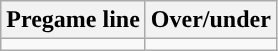<table class="wikitable">
<tr align="center">
<th>Pregame line</th>
<th>Over/under</th>
</tr>
<tr align="center">
<td></td>
<td></td>
</tr>
</table>
